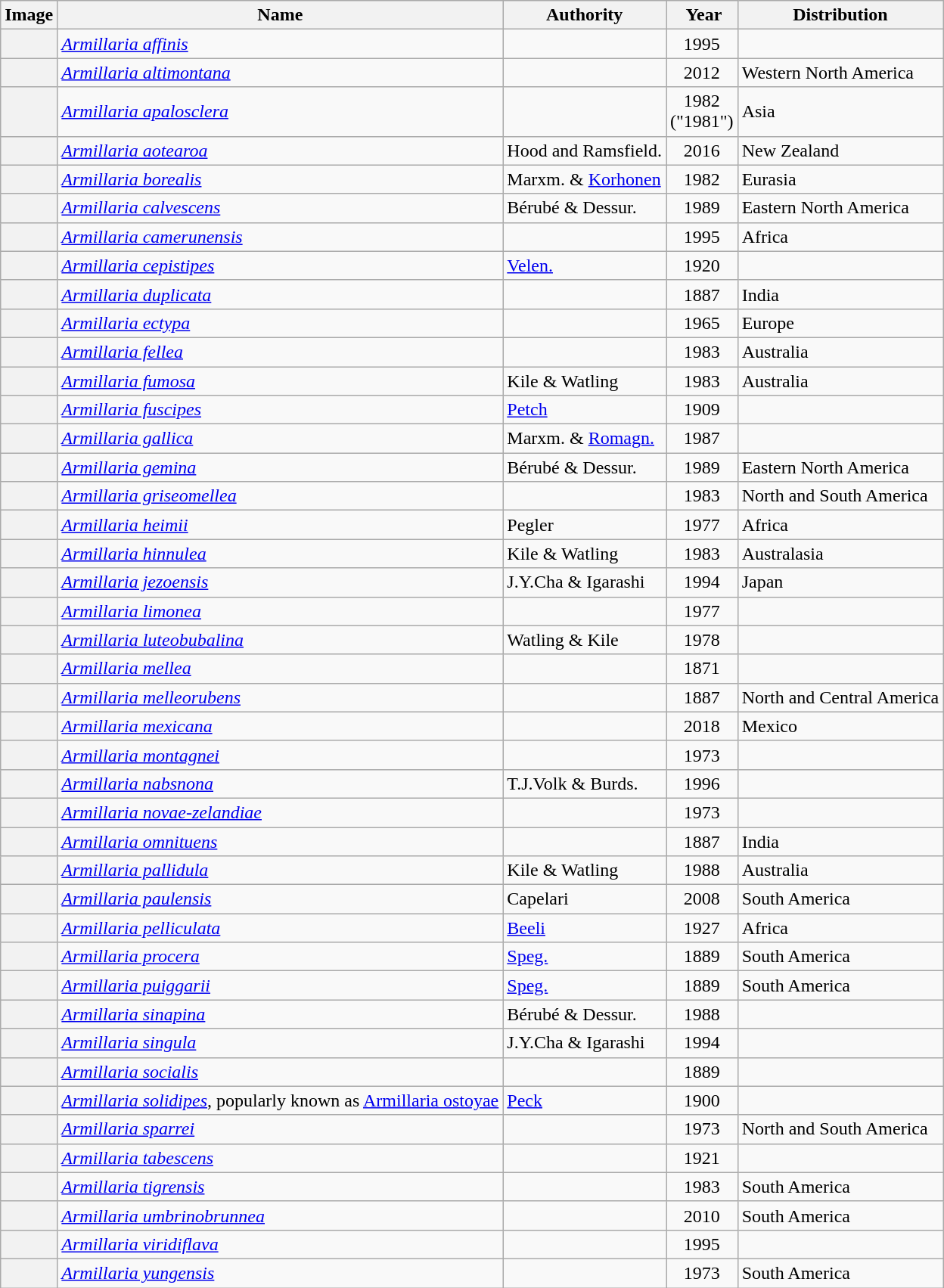<table class="wikitable sortable plainrowheaders" border="1">
<tr>
<th scope="col">Image</th>
<th scope="col">Name</th>
<th scope="col">Authority</th>
<th scope="col"> Year</th>
<th class="unsortable" scope="col">Distribution</th>
</tr>
<tr>
<th scope="row"></th>
<td><em><a href='#'>Armillaria affinis</a></em></td>
<td></td>
<td style="text-align:center;">1995</td>
<td></td>
</tr>
<tr>
<th scope="row"></th>
<td><em><a href='#'>Armillaria altimontana</a></em></td>
<td></td>
<td style="text-align:center;">2012</td>
<td>Western North America</td>
</tr>
<tr>
<th scope="row"></th>
<td><em><a href='#'>Armillaria apalosclera</a></em></td>
<td></td>
<td style="text-align:center;">1982<br>("1981")</td>
<td>Asia</td>
</tr>
<tr>
<th scope="row"></th>
<td><em><a href='#'>Armillaria aotearoa</a></em></td>
<td>Hood and Ramsfield. </td>
<td style="text-align:center;">2016</td>
<td>New Zealand</td>
</tr>
<tr>
<th scope="row"></th>
<td><em><a href='#'>Armillaria borealis</a></em></td>
<td>Marxm. & <a href='#'>Korhonen</a></td>
<td style="text-align:center;">1982</td>
<td>Eurasia</td>
</tr>
<tr>
<th scope="row"></th>
<td><em><a href='#'>Armillaria calvescens</a></em></td>
<td>Bérubé & Dessur.</td>
<td style="text-align:center;">1989</td>
<td>Eastern North America</td>
</tr>
<tr>
<th scope="row"></th>
<td><em><a href='#'>Armillaria camerunensis</a></em></td>
<td></td>
<td style="text-align:center;">1995</td>
<td>Africa</td>
</tr>
<tr>
<th scope="row"></th>
<td><em><a href='#'>Armillaria cepistipes</a></em></td>
<td><a href='#'>Velen.</a></td>
<td style="text-align:center;">1920</td>
<td></td>
</tr>
<tr>
<th scope="row"></th>
<td><em><a href='#'>Armillaria duplicata</a></em></td>
<td></td>
<td style="text-align:center;">1887</td>
<td>India</td>
</tr>
<tr>
<th scope="row"></th>
<td><em><a href='#'>Armillaria ectypa</a></em></td>
<td></td>
<td style="text-align:center;">1965</td>
<td>Europe</td>
</tr>
<tr>
<th scope="row"></th>
<td><em><a href='#'>Armillaria fellea</a></em></td>
<td></td>
<td style="text-align:center;">1983</td>
<td>Australia</td>
</tr>
<tr>
<th scope="row"></th>
<td><em><a href='#'>Armillaria fumosa</a></em></td>
<td>Kile & Watling</td>
<td style="text-align:center;">1983</td>
<td>Australia</td>
</tr>
<tr>
<th scope="row"></th>
<td><em><a href='#'>Armillaria fuscipes</a></em></td>
<td><a href='#'>Petch</a></td>
<td style="text-align:center;">1909</td>
<td></td>
</tr>
<tr>
<th scope="row"></th>
<td><em><a href='#'>Armillaria gallica</a></em></td>
<td>Marxm. & <a href='#'>Romagn.</a></td>
<td style="text-align:center;">1987</td>
<td></td>
</tr>
<tr>
<th scope="row"></th>
<td><em><a href='#'>Armillaria gemina</a></em></td>
<td>Bérubé & Dessur.</td>
<td style="text-align:center;">1989</td>
<td>Eastern North America</td>
</tr>
<tr>
<th scope="row"></th>
<td><em><a href='#'>Armillaria griseomellea</a></em></td>
<td></td>
<td style="text-align:center;">1983</td>
<td>North and South America</td>
</tr>
<tr>
<th scope="row"></th>
<td><em><a href='#'>Armillaria heimii</a></em></td>
<td>Pegler</td>
<td style="text-align:center;">1977</td>
<td>Africa</td>
</tr>
<tr>
<th scope="row"></th>
<td><em><a href='#'>Armillaria hinnulea</a></em></td>
<td>Kile & Watling</td>
<td style="text-align:center;">1983</td>
<td>Australasia</td>
</tr>
<tr>
<th scope="row"></th>
<td><em><a href='#'>Armillaria jezoensis</a></em></td>
<td>J.Y.Cha & Igarashi</td>
<td style="text-align:center;">1994</td>
<td>Japan</td>
</tr>
<tr>
<th scope="row"></th>
<td><em><a href='#'>Armillaria limonea</a></em></td>
<td></td>
<td style="text-align:center;">1977</td>
<td></td>
</tr>
<tr>
<th scope="row"></th>
<td><em><a href='#'>Armillaria luteobubalina</a></em></td>
<td>Watling & Kile</td>
<td style="text-align:center;">1978</td>
<td></td>
</tr>
<tr>
<th scope="row"></th>
<td><em><a href='#'>Armillaria mellea</a></em></td>
<td></td>
<td style="text-align:center;">1871</td>
<td></td>
</tr>
<tr>
<th scope="row"></th>
<td><em><a href='#'>Armillaria melleorubens</a></em></td>
<td></td>
<td style="text-align:center;">1887</td>
<td>North and Central America</td>
</tr>
<tr>
<th scope="row"></th>
<td><em><a href='#'>Armillaria mexicana</a></em></td>
<td></td>
<td style="text-align:center;">2018</td>
<td>Mexico</td>
</tr>
<tr>
<th scope="row"></th>
<td><em><a href='#'>Armillaria montagnei</a></em></td>
<td></td>
<td style="text-align:center;">1973</td>
<td></td>
</tr>
<tr>
<th scope="row"></th>
<td><em><a href='#'>Armillaria nabsnona</a></em></td>
<td>T.J.Volk & Burds.</td>
<td style="text-align:center;">1996</td>
<td></td>
</tr>
<tr>
<th scope="row"></th>
<td><em><a href='#'>Armillaria novae-zelandiae</a></em></td>
<td></td>
<td style="text-align:center;">1973</td>
<td></td>
</tr>
<tr>
<th scope="row"></th>
<td><em><a href='#'>Armillaria omnituens</a></em></td>
<td></td>
<td style="text-align:center;">1887</td>
<td>India</td>
</tr>
<tr>
<th scope="row"></th>
<td><em><a href='#'>Armillaria pallidula</a></em></td>
<td>Kile & Watling</td>
<td style="text-align:center;">1988</td>
<td>Australia</td>
</tr>
<tr>
<th scope="row"></th>
<td><em><a href='#'>Armillaria paulensis</a></em></td>
<td>Capelari</td>
<td style="text-align:center;">2008</td>
<td>South America</td>
</tr>
<tr>
<th scope="row"></th>
<td><em><a href='#'>Armillaria pelliculata</a></em></td>
<td><a href='#'>Beeli</a></td>
<td style="text-align:center;">1927</td>
<td>Africa</td>
</tr>
<tr>
<th scope="row"></th>
<td><em><a href='#'>Armillaria procera</a></em></td>
<td><a href='#'>Speg.</a></td>
<td style="text-align:center;">1889</td>
<td>South America</td>
</tr>
<tr>
<th scope="row"></th>
<td><em><a href='#'>Armillaria puiggarii</a></em></td>
<td><a href='#'>Speg.</a></td>
<td style="text-align:center;">1889</td>
<td>South America</td>
</tr>
<tr>
<th scope="row"></th>
<td><em><a href='#'>Armillaria sinapina</a></em></td>
<td>Bérubé & Dessur.</td>
<td style="text-align:center;">1988</td>
<td></td>
</tr>
<tr>
<th scope="row"></th>
<td><em><a href='#'>Armillaria singula</a></em></td>
<td>J.Y.Cha & Igarashi</td>
<td style="text-align:center;">1994</td>
<td></td>
</tr>
<tr>
<th scope="row"></th>
<td><em><a href='#'>Armillaria socialis</a></em></td>
<td></td>
<td style="text-align:center;">1889</td>
<td></td>
</tr>
<tr>
<th scope="row"></th>
<td><em><a href='#'>Armillaria solidipes</a></em>, popularly known as <a href='#'>Armillaria ostoyae</a> </td>
<td><a href='#'>Peck</a></td>
<td style="text-align:center;">1900</td>
<td></td>
</tr>
<tr>
<th scope="row"></th>
<td><em><a href='#'>Armillaria sparrei</a></em></td>
<td></td>
<td style="text-align:center;">1973</td>
<td>North and South America</td>
</tr>
<tr>
<th scope="row"></th>
<td><em><a href='#'>Armillaria tabescens</a></em></td>
<td></td>
<td style="text-align:center;">1921</td>
<td></td>
</tr>
<tr>
<th scope="row"></th>
<td><em><a href='#'>Armillaria tigrensis</a></em></td>
<td></td>
<td style="text-align:center;">1983</td>
<td>South America</td>
</tr>
<tr>
<th scope="row"></th>
<td><em><a href='#'>Armillaria umbrinobrunnea</a></em></td>
<td></td>
<td style="text-align:center;">2010</td>
<td>South America</td>
</tr>
<tr>
<th scope="row"></th>
<td><em><a href='#'>Armillaria viridiflava</a></em></td>
<td></td>
<td style="text-align:center;">1995</td>
<td></td>
</tr>
<tr>
<th scope="row"></th>
<td><em><a href='#'>Armillaria yungensis</a></em></td>
<td></td>
<td style="text-align:center;">1973</td>
<td>South America</td>
</tr>
</table>
